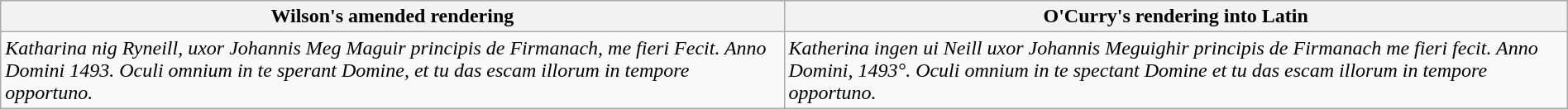<table class="wikitable" width=100%>
<tr>
<th width=50%><strong>Wilson's amended rendering</strong></th>
<th width=50%><strong>O'Curry's rendering into Latin</strong></th>
</tr>
<tr>
<td><em>Katharina nig Ryneill, uxor Johannis Meg Maguir principis de Firmanach, me fieri Fecit. Anno Domini 1493. Oculi omnium in te sperant Domine, et tu das escam illorum in tempore opportuno.</em></td>
<td><em>Katherina ingen ui Neill uxor Johannis Meguighir principis de Firmanach me fieri fecit. Anno Domini, 1493°. Oculi omnium in te spectant Domine et tu das escam illorum in tempore opportuno.</em></td>
</tr>
</table>
